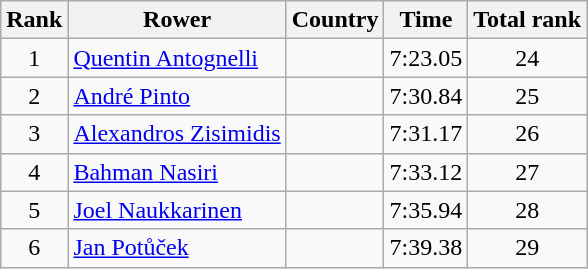<table class="wikitable" style="text-align:center">
<tr>
<th>Rank</th>
<th>Rower</th>
<th>Country</th>
<th>Time</th>
<th>Total rank</th>
</tr>
<tr>
<td>1</td>
<td align="left"><a href='#'>Quentin Antognelli</a></td>
<td align="left"></td>
<td>7:23.05</td>
<td>24</td>
</tr>
<tr>
<td>2</td>
<td align="left"><a href='#'>André Pinto</a></td>
<td align="left"></td>
<td>7:30.84</td>
<td>25</td>
</tr>
<tr>
<td>3</td>
<td align="left"><a href='#'>Alexandros Zisimidis</a></td>
<td align="left"></td>
<td>7:31.17</td>
<td>26</td>
</tr>
<tr>
<td>4</td>
<td align="left"><a href='#'>Bahman Nasiri</a></td>
<td align="left"></td>
<td>7:33.12</td>
<td>27</td>
</tr>
<tr>
<td>5</td>
<td align="left"><a href='#'>Joel Naukkarinen</a></td>
<td align="left"></td>
<td>7:35.94</td>
<td>28</td>
</tr>
<tr>
<td>6</td>
<td align="left"><a href='#'>Jan Potůček</a></td>
<td align="left"></td>
<td>7:39.38</td>
<td>29</td>
</tr>
</table>
